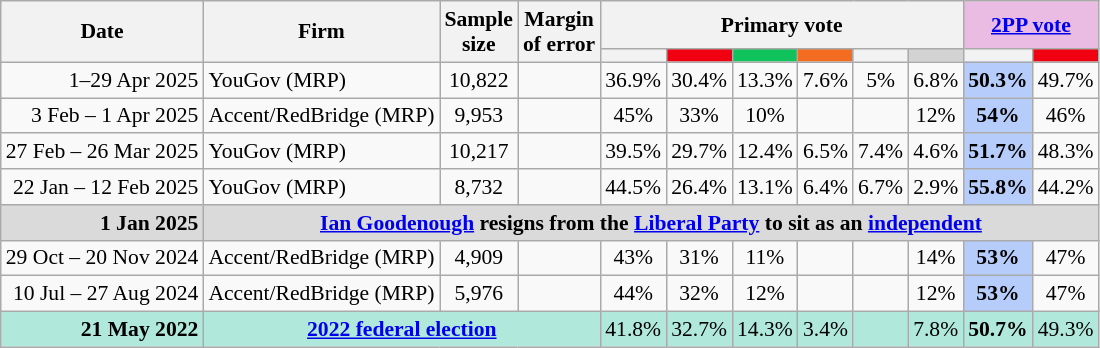<table class="nowrap wikitable tpl-blanktable" style=text-align:center;font-size:90%>
<tr>
<th rowspan=2>Date</th>
<th rowspan=2>Firm</th>
<th rowspan=2>Sample<br>size</th>
<th rowspan=2>Margin<br>of error</th>
<th colspan=6>Primary vote</th>
<th colspan=2 class=unsortable style=background:#ebbce3><a href='#'>2PP vote</a></th>
</tr>
<tr>
<th class="unsortable" style=background:></th>
<th class="unsortable" style="background:#F00011"></th>
<th class=unsortable style=background:#10C25B></th>
<th class=unsortable style=background:#f36c21></th>
<th class=unsortable style=background:></th>
<th class=unsortable style=background:lightgray></th>
<th class="unsortable" style=background:></th>
<th class="unsortable" style="background:#F00011"></th>
</tr>
<tr>
<td align=right>1–29 Apr 2025</td>
<td align=left>YouGov (MRP)</td>
<td>10,822</td>
<td></td>
<td>36.9%</td>
<td>30.4%</td>
<td>13.3%</td>
<td>7.6%</td>
<td>5%</td>
<td>6.8%</td>
<th style="background:#B6CDFB">50.3%</th>
<td>49.7%</td>
</tr>
<tr>
<td align=right>3 Feb – 1 Apr 2025</td>
<td align=left>Accent/RedBridge (MRP)</td>
<td>9,953</td>
<td></td>
<td>45%</td>
<td>33%</td>
<td>10%</td>
<td></td>
<td></td>
<td>12%</td>
<th style="background:#B6CDFB">54%</th>
<td>46%</td>
</tr>
<tr>
<td align=right>27 Feb – 26 Mar 2025</td>
<td align=left>YouGov (MRP)</td>
<td>10,217</td>
<td></td>
<td>39.5%</td>
<td>29.7%</td>
<td>12.4%</td>
<td>6.5%</td>
<td>7.4%</td>
<td>4.6%</td>
<th style="background:#B6CDFB">51.7%</th>
<td>48.3%</td>
</tr>
<tr>
<td align=right>22 Jan – 12 Feb 2025</td>
<td align=left>YouGov (MRP)</td>
<td>8,732</td>
<td></td>
<td>44.5%</td>
<td>26.4%</td>
<td>13.1%</td>
<td>6.4%</td>
<td>6.7%</td>
<td>2.9%</td>
<th style="background:#B6CDFB">55.8%</th>
<td>44.2%</td>
</tr>
<tr style=background:#DADADA;font-weight:bold>
<td style=text-align:right data-sort-value=13-April-2024>1 Jan 2025</td>
<td colspan=11><a href='#'>Ian Goodenough</a> resigns from the <a href='#'>Liberal Party</a> to sit as an <a href='#'>independent</a></td>
</tr>
<tr>
<td align=right>29 Oct – 20 Nov 2024</td>
<td align=left>Accent/RedBridge (MRP)</td>
<td>4,909</td>
<td></td>
<td>43%</td>
<td>31%</td>
<td>11%</td>
<td></td>
<td></td>
<td>14%</td>
<th style="background:#B6CDFB">53%</th>
<td>47%</td>
</tr>
<tr>
<td align=right>10 Jul – 27 Aug 2024</td>
<td align=left>Accent/RedBridge (MRP)</td>
<td>5,976</td>
<td></td>
<td>44%</td>
<td>32%</td>
<td>12%</td>
<td></td>
<td></td>
<td>12%</td>
<th style="background:#B6CDFB">53%</th>
<td>47%</td>
</tr>
<tr style="background:#b0e9db">
<td style="text-align:right" data-sort-value="21-May-2022"><strong>21 May 2022</strong></td>
<td colspan="3" style="text-align:center"><strong><a href='#'>2022 federal election</a></strong></td>
<td>41.8%</td>
<td>32.7%</td>
<td>14.3%</td>
<td>3.4%</td>
<td></td>
<td>7.8%</td>
<td><strong>50.7%</strong></td>
<td>49.3%</td>
</tr>
</table>
